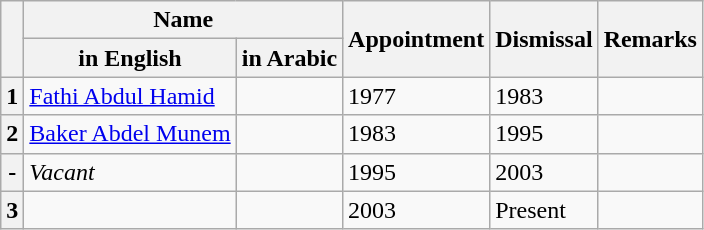<table class="wikitable">
<tr>
<th rowspan="2"></th>
<th colspan="2">Name</th>
<th rowspan="2">Appointment</th>
<th rowspan="2">Dismissal</th>
<th rowspan="2">Remarks</th>
</tr>
<tr>
<th>in English</th>
<th>in Arabic</th>
</tr>
<tr>
<th>1</th>
<td><a href='#'>Fathi Abdul Hamid</a></td>
<td></td>
<td>1977</td>
<td>1983</td>
<td></td>
</tr>
<tr>
<th>2</th>
<td><a href='#'>Baker Abdel Munem</a></td>
<td></td>
<td>1983</td>
<td>1995</td>
<td></td>
</tr>
<tr>
<th>-</th>
<td><em>Vacant</em></td>
<td><em></em></td>
<td>1995</td>
<td>2003</td>
<td></td>
</tr>
<tr>
<th>3</th>
<td></td>
<td></td>
<td>2003</td>
<td>Present</td>
<td></td>
</tr>
</table>
